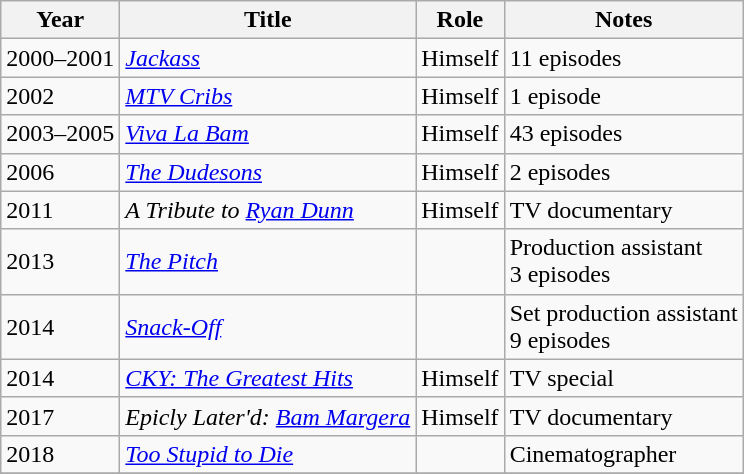<table class="wikitable sortable">
<tr>
<th>Year</th>
<th>Title</th>
<th>Role</th>
<th class="unsortable">Notes</th>
</tr>
<tr>
<td>2000–2001</td>
<td><em><a href='#'>Jackass</a></em></td>
<td>Himself</td>
<td>11 episodes</td>
</tr>
<tr>
<td>2002</td>
<td><em><a href='#'>MTV Cribs</a></em></td>
<td>Himself</td>
<td>1 episode</td>
</tr>
<tr>
<td>2003–2005</td>
<td><em><a href='#'>Viva La Bam</a></em></td>
<td>Himself</td>
<td>43 episodes</td>
</tr>
<tr>
<td>2006</td>
<td><em><a href='#'>The Dudesons</a></em></td>
<td>Himself</td>
<td>2 episodes</td>
</tr>
<tr>
<td>2011</td>
<td><em>A Tribute to <a href='#'>Ryan Dunn</a></em></td>
<td>Himself</td>
<td>TV documentary</td>
</tr>
<tr>
<td>2013</td>
<td><em><a href='#'>The Pitch</a></em></td>
<td></td>
<td>Production assistant<br>3 episodes</td>
</tr>
<tr>
<td>2014</td>
<td><em><a href='#'>Snack-Off</a></em></td>
<td></td>
<td>Set production assistant<br>9 episodes</td>
</tr>
<tr>
<td>2014</td>
<td><em><a href='#'>CKY: The Greatest Hits</a></em></td>
<td>Himself</td>
<td>TV special</td>
</tr>
<tr>
<td>2017</td>
<td><em>Epicly Later'd: <a href='#'>Bam Margera</a></em></td>
<td>Himself</td>
<td>TV documentary</td>
</tr>
<tr>
<td>2018</td>
<td><em><a href='#'>Too Stupid to Die</a></em></td>
<td></td>
<td>Cinematographer</td>
</tr>
<tr>
</tr>
</table>
